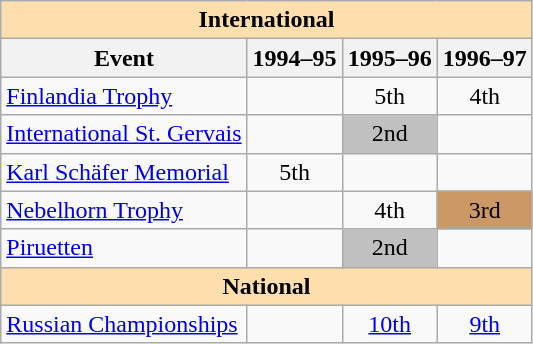<table class="wikitable" style="text-align:center">
<tr>
<th style="background-color: #ffdead; " colspan=4 align=center>International</th>
</tr>
<tr>
<th>Event</th>
<th>1994–95</th>
<th>1995–96</th>
<th>1996–97</th>
</tr>
<tr>
<td align=left><a href='#'>Finlandia Trophy</a></td>
<td></td>
<td>5th</td>
<td>4th</td>
</tr>
<tr>
<td align=left><a href='#'>International St. Gervais</a></td>
<td></td>
<td bgcolor=silver>2nd</td>
<td></td>
</tr>
<tr>
<td align=left><a href='#'>Karl Schäfer Memorial</a></td>
<td>5th</td>
<td></td>
<td></td>
</tr>
<tr>
<td align=left><a href='#'>Nebelhorn Trophy</a></td>
<td></td>
<td>4th</td>
<td bgcolor=cc9966>3rd</td>
</tr>
<tr>
<td align=left><a href='#'>Piruetten</a></td>
<td></td>
<td bgcolor=silver>2nd</td>
<td></td>
</tr>
<tr>
<th style="background-color: #ffdead; " colspan=4 align=center>National</th>
</tr>
<tr>
<td align=left><a href='#'>Russian Championships</a></td>
<td></td>
<td><a href='#'>10th</a></td>
<td><a href='#'>9th</a></td>
</tr>
</table>
